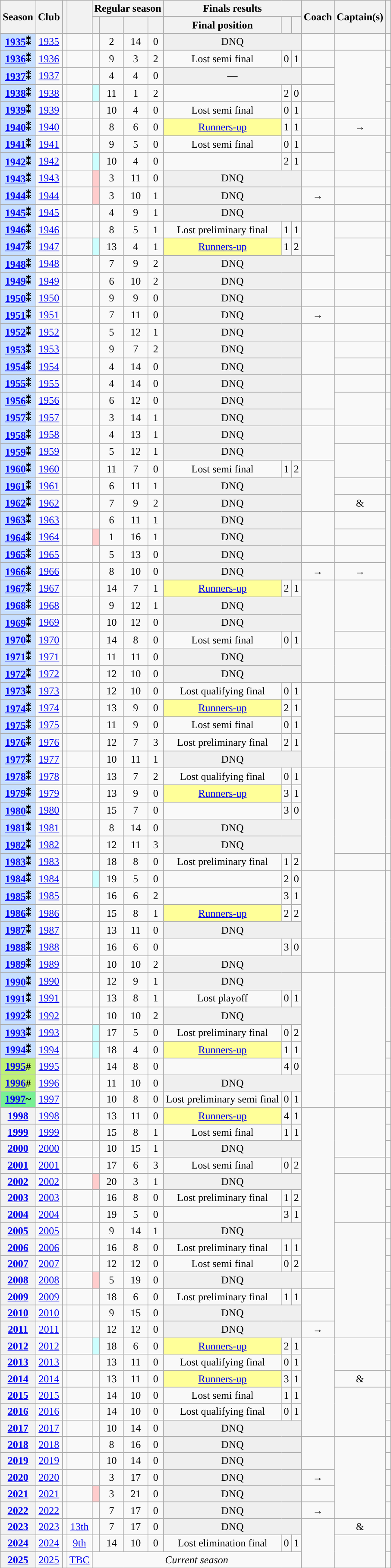<table class="wikitable sortable plainrowheaders" style="text-align:center;">
<tr>
<th scope="col" rowspan=2>Season</th>
<th scope="col" class="unsortable" rowspan=2>Club</th>
<th scope="col" rowspan=2></th>
<th scope="col" rowspan=2></th>
<th scope="col" colspan="4">Regular season</th>
<th scope="col" colspan="3">Finals results</th>
<th scope="col" rowspan=2>Coach</th>
<th scope="col" rowspan=2>Captain(s)</th>
<th scope="col" class="unsortable" rowspan=2></th>
</tr>
<tr>
<th scope="col"></th>
<th scope="col"></th>
<th scope="col"></th>
<th scope="col"></th>
<th scope="col">Final position</th>
<th scope="col"></th>
<th scope="col"></th>
</tr>
<tr>
<th scope="row" style="text-align:center; background:#c7dfff;"><a href='#'>1935</a>⁑</th>
<td><a href='#'>1935</a></td>
<td></td>
<td></td>
<td></td>
<td>2</td>
<td>14</td>
<td>0</td>
<td colspan=3 style="background:#efefef;">DNQ</td>
<td></td>
<td></td>
<td></td>
</tr>
<tr>
<th scope="row" style="text-align:center; background:#c7dfff;"><a href='#'>1936</a>⁑</th>
<td><a href='#'>1936</a></td>
<td></td>
<td></td>
<td></td>
<td>9</td>
<td>3</td>
<td>2</td>
<td>Lost semi final</td>
<td>0</td>
<td>1</td>
<td></td>
<td rowspan=4></td>
<td></td>
</tr>
<tr>
<th scope="row" style="text-align:center; background:#c7dfff;"><a href='#'>1937</a>⁑</th>
<td><a href='#'>1937</a></td>
<td></td>
<td></td>
<td></td>
<td>4</td>
<td>4</td>
<td>0</td>
<td colspan=3 style="background:#efefef;">—</td>
<td></td>
<td></td>
</tr>
<tr>
<th scope="row" style="text-align:center; background:#c7dfff;"><a href='#'>1938</a>⁑</th>
<td><a href='#'>1938</a></td>
<td></td>
<td></td>
<td style="background:#CCFFFF;"></td>
<td>11</td>
<td>1</td>
<td>2</td>
<td></td>
<td>2</td>
<td>0</td>
<td></td>
<td></td>
</tr>
<tr>
<th scope="row" style="text-align:center; background:#c7dfff;"><a href='#'>1939</a>⁑</th>
<td><a href='#'>1939</a></td>
<td></td>
<td></td>
<td></td>
<td>10</td>
<td>4</td>
<td>0</td>
<td>Lost semi final</td>
<td>0</td>
<td>1</td>
<td></td>
<td></td>
</tr>
<tr>
<th scope="row" style="text-align:center; background:#c7dfff;"><a href='#'>1940</a>⁑</th>
<td><a href='#'>1940</a></td>
<td></td>
<td></td>
<td></td>
<td>8</td>
<td>6</td>
<td>0</td>
<td style="background:#ff9;"><a href='#'>Runners-up</a></td>
<td>1</td>
<td>1</td>
<td></td>
<td> → </td>
<td></td>
</tr>
<tr>
<th scope="row" style="text-align:center; background:#c7dfff;"><a href='#'>1941</a>⁑</th>
<td><a href='#'>1941</a></td>
<td></td>
<td></td>
<td></td>
<td>9</td>
<td>5</td>
<td>0</td>
<td>Lost semi final</td>
<td>0</td>
<td>1</td>
<td></td>
<td rowspan=2></td>
<td></td>
</tr>
<tr>
<th scope="row" style="text-align:center; background:#c7dfff;"><a href='#'>1942</a>⁑</th>
<td><a href='#'>1942</a></td>
<td></td>
<td></td>
<td style="background:#CCFFFF;"></td>
<td>10</td>
<td>4</td>
<td>0</td>
<td></td>
<td>2</td>
<td>1</td>
<td></td>
<td></td>
</tr>
<tr>
<th scope="row" style="text-align:center; background:#c7dfff;"><a href='#'>1943</a>⁑</th>
<td><a href='#'>1943</a></td>
<td></td>
<td></td>
<td style="background-color:#fcc;"></td>
<td>3</td>
<td>11</td>
<td>0</td>
<td colspan=3 style="background:#efefef;">DNQ</td>
<td></td>
<td></td>
<td></td>
</tr>
<tr>
<th scope="row" style="text-align:center; background:#c7dfff;"><a href='#'>1944</a>⁑</th>
<td><a href='#'>1944</a></td>
<td></td>
<td></td>
<td style="background-color:#fcc;"></td>
<td>3</td>
<td>10</td>
<td>1</td>
<td colspan=3 style="background:#efefef;">DNQ</td>
<td> → </td>
<td></td>
<td></td>
</tr>
<tr>
<th scope="row" style="text-align:center; background:#c7dfff;"><a href='#'>1945</a>⁑</th>
<td><a href='#'>1945</a></td>
<td></td>
<td></td>
<td></td>
<td>4</td>
<td>9</td>
<td>1</td>
<td colspan=3 style="background:#efefef;">DNQ</td>
<td></td>
<td></td>
<td></td>
</tr>
<tr>
<th scope="row" style="text-align:center; background:#c7dfff;"><a href='#'>1946</a>⁑</th>
<td><a href='#'>1946</a></td>
<td></td>
<td></td>
<td></td>
<td>8</td>
<td>5</td>
<td>1</td>
<td>Lost preliminary final</td>
<td>1</td>
<td>1</td>
<td rowspan=2></td>
<td></td>
<td></td>
</tr>
<tr>
<th scope="row" style="text-align:center; background:#c7dfff;"><a href='#'>1947</a>⁑</th>
<td><a href='#'>1947</a></td>
<td></td>
<td></td>
<td style="background:#CCFFFF;"></td>
<td>13</td>
<td>4</td>
<td>1</td>
<td style="background:#ff9;"><a href='#'>Runners-up</a></td>
<td>1</td>
<td>2</td>
<td rowspan=2></td>
<td></td>
</tr>
<tr>
<th scope="row" style="text-align:center; background:#c7dfff;"><a href='#'>1948</a>⁑</th>
<td><a href='#'>1948</a></td>
<td></td>
<td></td>
<td></td>
<td>7</td>
<td>9</td>
<td>2</td>
<td colspan=3 style="background:#efefef;">DNQ</td>
<td></td>
<td></td>
</tr>
<tr>
<th scope="row" style="text-align:center; background:#c7dfff;"><a href='#'>1949</a>⁑</th>
<td><a href='#'>1949</a></td>
<td></td>
<td></td>
<td></td>
<td>6</td>
<td>10</td>
<td>2</td>
<td colspan=3 style="background:#efefef;">DNQ</td>
<td></td>
<td></td>
<td></td>
</tr>
<tr>
<th scope="row" style="text-align:center; background:#c7dfff;"><a href='#'>1950</a>⁑</th>
<td><a href='#'>1950</a></td>
<td></td>
<td></td>
<td></td>
<td>9</td>
<td>9</td>
<td>0</td>
<td colspan=3 style="background:#efefef;">DNQ</td>
<td></td>
<td></td>
<td></td>
</tr>
<tr>
<th scope="row" style="text-align:center; background:#c7dfff;"><a href='#'>1951</a>⁑</th>
<td><a href='#'>1951</a></td>
<td></td>
<td></td>
<td></td>
<td>7</td>
<td>11</td>
<td>0</td>
<td colspan=3 style="background:#efefef;">DNQ</td>
<td> → </td>
<td></td>
<td></td>
</tr>
<tr>
<th scope="row" style="text-align:center; background:#c7dfff;"><a href='#'>1952</a>⁑</th>
<td><a href='#'>1952</a></td>
<td></td>
<td></td>
<td></td>
<td>5</td>
<td>12</td>
<td>1</td>
<td colspan=3 style="background:#efefef;">DNQ</td>
<td></td>
<td></td>
<td></td>
</tr>
<tr>
<th scope="row" style="text-align:center; background:#c7dfff;"><a href='#'>1953</a>⁑</th>
<td><a href='#'>1953</a></td>
<td></td>
<td></td>
<td></td>
<td>9</td>
<td>7</td>
<td>2</td>
<td colspan=3 style="background:#efefef;">DNQ</td>
<td rowspan=2></td>
<td></td>
<td></td>
</tr>
<tr>
<th scope="row" style="text-align:center; background:#c7dfff;"><a href='#'>1954</a>⁑</th>
<td><a href='#'>1954</a></td>
<td></td>
<td></td>
<td></td>
<td>4</td>
<td>14</td>
<td>0</td>
<td colspan=3 style="background:#efefef;">DNQ</td>
<td></td>
<td></td>
</tr>
<tr>
<th scope="row" style="text-align:center; background:#c7dfff;"><a href='#'>1955</a>⁑</th>
<td><a href='#'>1955</a></td>
<td></td>
<td></td>
<td></td>
<td>4</td>
<td>14</td>
<td>0</td>
<td colspan=3 style="background:#efefef;">DNQ</td>
<td rowspan=2></td>
<td></td>
<td></td>
</tr>
<tr>
<th scope="row" style="text-align:center; background:#c7dfff;"><a href='#'>1956</a>⁑</th>
<td><a href='#'>1956</a></td>
<td></td>
<td></td>
<td></td>
<td>6</td>
<td>12</td>
<td>0</td>
<td colspan=3 style="background:#efefef;">DNQ</td>
<td rowspan=2></td>
<td></td>
</tr>
<tr>
<th scope="row" style="text-align:center; background:#c7dfff;"><a href='#'>1957</a>⁑</th>
<td><a href='#'>1957</a></td>
<td></td>
<td></td>
<td></td>
<td>3</td>
<td>14</td>
<td>1</td>
<td colspan=3 style="background:#efefef;">DNQ</td>
<td></td>
<td></td>
</tr>
<tr>
<th scope="row" style="text-align:center; background:#c7dfff;"><a href='#'>1958</a>⁑</th>
<td><a href='#'>1958</a></td>
<td></td>
<td></td>
<td></td>
<td>4</td>
<td>13</td>
<td>1</td>
<td colspan=3 style="background:#efefef;">DNQ</td>
<td rowspan=2></td>
<td></td>
<td></td>
</tr>
<tr>
<th scope="row" style="text-align:center; background:#c7dfff;"><a href='#'>1959</a>⁑</th>
<td><a href='#'>1959</a></td>
<td></td>
<td></td>
<td></td>
<td>5</td>
<td>12</td>
<td>1</td>
<td colspan=3 style="background:#efefef;">DNQ</td>
<td rowspan=2></td>
<td></td>
</tr>
<tr>
<th scope="row" style="text-align:center; background:#c7dfff;"><a href='#'>1960</a>⁑</th>
<td><a href='#'>1960</a></td>
<td></td>
<td></td>
<td></td>
<td>11</td>
<td>7</td>
<td>0</td>
<td>Lost semi final</td>
<td>1</td>
<td>2</td>
<td rowspan=3></td>
<td></td>
</tr>
<tr>
<th scope="row" style="text-align:center; background:#c7dfff;"><a href='#'>1961</a>⁑</th>
<td><a href='#'>1961</a></td>
<td></td>
<td></td>
<td></td>
<td>6</td>
<td>11</td>
<td>1</td>
<td colspan=3 style="background:#efefef;">DNQ</td>
<td></td>
<td></td>
</tr>
<tr>
<th scope="row" style="text-align:center; background:#c7dfff;"><a href='#'>1962</a>⁑</th>
<td><a href='#'>1962</a></td>
<td></td>
<td></td>
<td></td>
<td>7</td>
<td>9</td>
<td>2</td>
<td colspan=3 style="background:#efefef;">DNQ</td>
<td> & </td>
</tr>
<tr>
<th scope="row" style="text-align:center; background:#c7dfff;"><a href='#'>1963</a>⁑</th>
<td><a href='#'>1963</a></td>
<td></td>
<td></td>
<td></td>
<td>6</td>
<td>11</td>
<td>1</td>
<td colspan=3 style="background:#efefef;">DNQ</td>
<td rowspan=2></td>
<td></td>
</tr>
<tr>
<th scope="row" style="text-align:center; background:#c7dfff;"><a href='#'>1964</a>⁑</th>
<td><a href='#'>1964</a></td>
<td></td>
<td></td>
<td style="background-color:#fcc;"></td>
<td>1</td>
<td>16</td>
<td>1</td>
<td colspan=3 style="background:#efefef;">DNQ</td>
<td></td>
</tr>
<tr>
<th scope="row" style="text-align:center; background:#c7dfff;"><a href='#'>1965</a>⁑</th>
<td><a href='#'>1965</a></td>
<td></td>
<td></td>
<td></td>
<td>5</td>
<td>13</td>
<td>0</td>
<td colspan=3 style="background:#efefef;">DNQ</td>
<td></td>
<td></td>
</tr>
<tr>
<th scope="row" style="text-align:center; background:#c7dfff;"><a href='#'>1966</a>⁑</th>
<td><a href='#'>1966</a></td>
<td></td>
<td></td>
<td></td>
<td>8</td>
<td>10</td>
<td>0</td>
<td colspan=3 style="background:#efefef;">DNQ</td>
<td> → </td>
<td> → </td>
</tr>
<tr>
<th scope="row" style="text-align:center; background:#c7dfff;"><a href='#'>1967</a>⁑</th>
<td><a href='#'>1967</a></td>
<td></td>
<td></td>
<td></td>
<td>14</td>
<td>7</td>
<td>1</td>
<td style="background:#ff9;"><a href='#'>Runners-up</a></td>
<td>2</td>
<td>1</td>
<td rowspan=4></td>
<td rowspan=3></td>
</tr>
<tr>
<th scope="row" style="text-align:center; background:#c7dfff;"><a href='#'>1968</a>⁑</th>
<td><a href='#'>1968</a></td>
<td></td>
<td></td>
<td></td>
<td>9</td>
<td>12</td>
<td>1</td>
<td colspan=3 style="background:#efefef;">DNQ</td>
</tr>
<tr>
<th scope="row" style="text-align:center; background:#c7dfff;"><a href='#'>1969</a>⁑</th>
<td><a href='#'>1969</a></td>
<td></td>
<td></td>
<td></td>
<td>10</td>
<td>12</td>
<td>0</td>
<td colspan=3 style="background:#efefef;">DNQ</td>
</tr>
<tr>
<th scope="row" style="text-align:center; background:#c7dfff;"><a href='#'>1970</a>⁑</th>
<td><a href='#'>1970</a></td>
<td></td>
<td></td>
<td></td>
<td>14</td>
<td>8</td>
<td>0</td>
<td>Lost semi final</td>
<td>0</td>
<td>1</td>
<td></td>
</tr>
<tr>
<th scope="row" style="text-align:center; background:#c7dfff;"><a href='#'>1971</a>⁑</th>
<td><a href='#'>1971</a></td>
<td></td>
<td></td>
<td></td>
<td>11</td>
<td>11</td>
<td>0</td>
<td colspan=3 style="background:#efefef;">DNQ</td>
<td rowspan=2></td>
<td rowspan=2></td>
</tr>
<tr>
<th scope="row" style="text-align:center; background:#c7dfff;"><a href='#'>1972</a>⁑</th>
<td><a href='#'>1972</a></td>
<td></td>
<td></td>
<td></td>
<td>12</td>
<td>10</td>
<td>0</td>
<td colspan=3 style="background:#efefef;">DNQ</td>
</tr>
<tr>
<th scope="row" style="text-align:center; background:#c7dfff;"><a href='#'>1973</a>⁑</th>
<td><a href='#'>1973</a></td>
<td></td>
<td></td>
<td></td>
<td>12</td>
<td>10</td>
<td>0</td>
<td>Lost qualifying final</td>
<td>0</td>
<td>1</td>
<td rowspan=5></td>
<td></td>
</tr>
<tr>
<th scope="row" style="text-align:center; background:#c7dfff;"><a href='#'>1974</a>⁑</th>
<td><a href='#'>1974</a></td>
<td></td>
<td><a href='#'></a></td>
<td></td>
<td>13</td>
<td>9</td>
<td>0</td>
<td style="background:#ff9;"><a href='#'>Runners-up</a></td>
<td>2</td>
<td>1</td>
<td></td>
</tr>
<tr>
<th scope="row" style="text-align:center; background:#c7dfff;"><a href='#'>1975</a>⁑</th>
<td><a href='#'>1975</a></td>
<td></td>
<td><a href='#'></a></td>
<td></td>
<td>11</td>
<td>9</td>
<td>0</td>
<td>Lost semi final</td>
<td>0</td>
<td>1</td>
<td></td>
</tr>
<tr>
<th scope="row" style="text-align:center; background:#c7dfff;"><a href='#'>1976</a>⁑</th>
<td><a href='#'>1976</a></td>
<td></td>
<td><a href='#'></a></td>
<td></td>
<td>12</td>
<td>7</td>
<td>3</td>
<td>Lost preliminary final</td>
<td>2</td>
<td>1</td>
<td rowspan=2></td>
</tr>
<tr>
<th scope="row" style="text-align:center; background:#c7dfff;"><a href='#'>1977</a>⁑</th>
<td><a href='#'>1977</a></td>
<td></td>
<td><a href='#'></a></td>
<td></td>
<td>10</td>
<td>11</td>
<td>1</td>
<td colspan=3 style="background:#efefef;">DNQ</td>
</tr>
<tr>
<th scope="row" style="text-align:center; background:#c7dfff;"><a href='#'>1978</a>⁑</th>
<td><a href='#'>1978</a></td>
<td></td>
<td><a href='#'></a></td>
<td></td>
<td>13</td>
<td>7</td>
<td>2</td>
<td>Lost qualifying final</td>
<td>0</td>
<td>1</td>
<td rowspan=6></td>
<td rowspan=5></td>
</tr>
<tr>
<th scope="row" style="text-align:center; background:#c7dfff;"><a href='#'>1979</a>⁑</th>
<td><a href='#'>1979</a></td>
<td></td>
<td><a href='#'></a></td>
<td></td>
<td>13</td>
<td>9</td>
<td>0</td>
<td style="background:#ff9;"><a href='#'>Runners-up</a></td>
<td>3</td>
<td>1</td>
</tr>
<tr>
<th scope="row" style="text-align:center; background:#c7dfff;"><a href='#'>1980</a>⁑</th>
<td><a href='#'>1980</a></td>
<td></td>
<td><a href='#'></a></td>
<td></td>
<td>15</td>
<td>7</td>
<td>0</td>
<td></td>
<td>3</td>
<td>0</td>
</tr>
<tr>
<th scope="row" style="text-align:center; background:#c7dfff;"><a href='#'>1981</a>⁑</th>
<td><a href='#'>1981</a></td>
<td></td>
<td><a href='#'></a></td>
<td></td>
<td>8</td>
<td>14</td>
<td>0</td>
<td colspan=3 style="background:#efefef;">DNQ</td>
</tr>
<tr>
<th scope="row" style="text-align:center; background:#c7dfff;"><a href='#'>1982</a>⁑</th>
<td><a href='#'>1982</a></td>
<td></td>
<td><a href='#'></a></td>
<td></td>
<td>12</td>
<td>11</td>
<td>3</td>
<td colspan=3 style="background:#efefef;">DNQ</td>
</tr>
<tr>
<th scope="row" style="text-align:center; background:#c7dfff;"><a href='#'>1983</a>⁑</th>
<td><a href='#'>1983</a></td>
<td></td>
<td><a href='#'></a></td>
<td></td>
<td>18</td>
<td>8</td>
<td>0</td>
<td>Lost preliminary final</td>
<td>1</td>
<td>2</td>
<td></td>
<td></td>
</tr>
<tr>
<th scope="row" style="text-align:center; background:#c7dfff;"><a href='#'>1984</a>⁑</th>
<td><a href='#'>1984</a></td>
<td></td>
<td><a href='#'></a></td>
<td style="background:#CCFFFF;"></td>
<td>19</td>
<td>5</td>
<td>0</td>
<td></td>
<td>2</td>
<td>0</td>
<td rowspan=4></td>
<td rowspan=4></td>
</tr>
<tr>
<th scope="row" style="text-align:center; background:#c7dfff;"><a href='#'>1985</a>⁑</th>
<td><a href='#'>1985</a></td>
<td></td>
<td><a href='#'></a></td>
<td></td>
<td>16</td>
<td>6</td>
<td>2</td>
<td></td>
<td>3</td>
<td>1</td>
</tr>
<tr>
<th scope="row" style="text-align:center; background:#c7dfff;"><a href='#'>1986</a>⁑</th>
<td><a href='#'>1986</a></td>
<td></td>
<td><a href='#'></a></td>
<td></td>
<td>15</td>
<td>8</td>
<td>1</td>
<td style="background:#ff9;"><a href='#'>Runners-up</a></td>
<td>2</td>
<td>2</td>
</tr>
<tr>
<th scope="row" style="text-align:center; background:#c7dfff;"><a href='#'>1987</a>⁑</th>
<td><a href='#'>1987</a></td>
<td></td>
<td><a href='#'></a></td>
<td></td>
<td>13</td>
<td>11</td>
<td>0</td>
<td colspan=3 style="background:#efefef;">DNQ</td>
</tr>
<tr>
<th scope="row" style="text-align:center; background:#c7dfff;"><a href='#'>1988</a>⁑</th>
<td><a href='#'>1988</a></td>
<td></td>
<td><a href='#'></a></td>
<td></td>
<td>16</td>
<td>6</td>
<td>0</td>
<td></td>
<td>3</td>
<td>0</td>
<td rowspan=2></td>
<td rowspan=2></td>
</tr>
<tr>
<th scope="row" style="text-align:center; background:#c7dfff;"><a href='#'>1989</a>⁑</th>
<td><a href='#'>1989</a></td>
<td></td>
<td><a href='#'></a></td>
<td></td>
<td>10</td>
<td>10</td>
<td>2</td>
<td colspan=3 style="background:#efefef;">DNQ</td>
</tr>
<tr>
<th scope="row" style="text-align:center; background:#c7dfff;"><a href='#'>1990</a>⁑</th>
<td><a href='#'>1990</a></td>
<td></td>
<td><a href='#'></a></td>
<td></td>
<td>12</td>
<td>9</td>
<td>1</td>
<td colspan=3 style="background:#efefef;">DNQ</td>
<td rowspan=8></td>
<td rowspan=6></td>
</tr>
<tr>
<th scope="row" style="text-align:center; background:#c7dfff;"><a href='#'>1991</a>⁑</th>
<td><a href='#'>1991</a></td>
<td></td>
<td><a href='#'></a></td>
<td></td>
<td>13</td>
<td>8</td>
<td>1</td>
<td>Lost playoff</td>
<td>0</td>
<td>1</td>
</tr>
<tr>
<th scope="row" style="text-align:center; background:#c7dfff;"><a href='#'>1992</a>⁑</th>
<td><a href='#'>1992</a></td>
<td></td>
<td><a href='#'></a></td>
<td></td>
<td>10</td>
<td>10</td>
<td>2</td>
<td colspan=3 style="background:#efefef;">DNQ</td>
</tr>
<tr>
<th scope="row" style="text-align:center; background:#c7dfff;"><a href='#'>1993</a>⁑</th>
<td><a href='#'>1993</a></td>
<td></td>
<td><a href='#'></a></td>
<td style="background:#CCFFFF;"></td>
<td>17</td>
<td>5</td>
<td>0</td>
<td>Lost preliminary final</td>
<td>0</td>
<td>2</td>
</tr>
<tr>
<th scope="row" style="text-align:center; background:#c7dfff;"><a href='#'>1994</a>⁑</th>
<td><a href='#'>1994</a></td>
<td></td>
<td><a href='#'></a></td>
<td style="background:#CCFFFF;"></td>
<td>18</td>
<td>4</td>
<td>0</td>
<td style="background:#ff9;"><a href='#'>Runners-up</a></td>
<td>1</td>
<td>1</td>
<td></td>
</tr>
<tr>
<th scope="row" style="text-align:center; background:#bef078;"><a href='#'>1995</a>#</th>
<td><a href='#'>1995</a></td>
<td></td>
<td><a href='#'></a></td>
<td></td>
<td>14</td>
<td>8</td>
<td>0</td>
<td></td>
<td>4</td>
<td>0</td>
<td></td>
</tr>
<tr>
<th scope="row" style="text-align:center; background:#bef078;"><a href='#'>1996</a>#</th>
<td><a href='#'>1996</a></td>
<td></td>
<td></td>
<td></td>
<td>11</td>
<td>10</td>
<td>0</td>
<td colspan=3 style="background:#efefef;">DNQ</td>
<td rowspan=2></td>
<td></td>
</tr>
<tr>
<th scope="row" style="text-align:center; background:#78f094;"><a href='#'>1997</a>~</th>
<td><a href='#'>1997</a></td>
<td><a href='#'></a></td>
<td></td>
<td></td>
<td>10</td>
<td>8</td>
<td>0</td>
<td>Lost preliminary semi final</td>
<td>0</td>
<td>1</td>
<td></td>
</tr>
<tr>
<th scope="row" style="text-align:center;"><a href='#'>1998</a></th>
<td><a href='#'>1998</a></td>
<td></td>
<td></td>
<td></td>
<td>13</td>
<td>11</td>
<td>0</td>
<td style="background:#ff9;"><a href='#'>Runners-up</a></td>
<td>4</td>
<td>1</td>
<td rowspan=11></td>
<td rowspan=4></td>
<td></td>
</tr>
<tr>
<th scope="row" style="text-align:center;"><a href='#'>1999</a></th>
<td><a href='#'>1999</a></td>
<td></td>
<td></td>
<td></td>
<td>15</td>
<td>8</td>
<td>1</td>
<td>Lost semi final</td>
<td>1</td>
<td>1</td>
<td></td>
</tr>
<tr>
</tr>
<tr>
<th scope="row" style="text-align:center;"><a href='#'>2000</a></th>
<td><a href='#'>2000</a></td>
<td></td>
<td></td>
<td></td>
<td>10</td>
<td>15</td>
<td>1</td>
<td colspan=3 style="background:#efefef;">DNQ</td>
<td></td>
</tr>
<tr>
<th scope="row" style="text-align:center;"><a href='#'>2001</a></th>
<td><a href='#'>2001</a></td>
<td></td>
<td></td>
<td></td>
<td>17</td>
<td>6</td>
<td>3</td>
<td>Lost semi final</td>
<td>0</td>
<td>2</td>
<td></td>
</tr>
<tr>
<th scope="row" style="text-align:center;"><a href='#'>2002</a></th>
<td><a href='#'>2002</a></td>
<td></td>
<td></td>
<td style="background-color:#fcc;"></td>
<td>20</td>
<td>3</td>
<td>1</td>
<td colspan=3 style="background:#efefef;">DNQ</td>
<td rowspan=3></td>
<td></td>
</tr>
<tr>
<th scope="row" style="text-align:center;"><a href='#'>2003</a></th>
<td><a href='#'>2003</a></td>
<td></td>
<td></td>
<td></td>
<td>16</td>
<td>8</td>
<td>0</td>
<td>Lost preliminary final</td>
<td>1</td>
<td>2</td>
<td></td>
</tr>
<tr>
<th scope="row" style="text-align:center;"><a href='#'>2004</a></th>
<td><a href='#'>2004</a></td>
<td></td>
<td></td>
<td></td>
<td>19</td>
<td>5</td>
<td>0</td>
<td></td>
<td>3</td>
<td>1</td>
<td></td>
</tr>
<tr>
<th scope="row" style="text-align:center;"><a href='#'>2005</a></th>
<td><a href='#'>2005</a></td>
<td></td>
<td></td>
<td></td>
<td>9</td>
<td>14</td>
<td>1</td>
<td colspan=3 style="background:#efefef;">DNQ</td>
<td rowspan=7></td>
<td></td>
</tr>
<tr>
<th scope="row" style="text-align:center;"><a href='#'>2006</a></th>
<td><a href='#'>2006</a></td>
<td></td>
<td></td>
<td></td>
<td>16</td>
<td>8</td>
<td>0</td>
<td>Lost preliminary final</td>
<td>1</td>
<td>1</td>
<td></td>
</tr>
<tr>
<th scope="row" style="text-align:center;"><a href='#'>2007</a></th>
<td><a href='#'>2007</a></td>
<td></td>
<td></td>
<td></td>
<td>12</td>
<td>12</td>
<td>0</td>
<td>Lost semi final</td>
<td>0</td>
<td>2</td>
<td></td>
</tr>
<tr>
<th scope="row" style="text-align:center;"><a href='#'>2008</a></th>
<td><a href='#'>2008</a></td>
<td></td>
<td></td>
<td style="background-color:#fcc;"></td>
<td>5</td>
<td>19</td>
<td>0</td>
<td colspan=3 style="background:#efefef;">DNQ</td>
<td></td>
</tr>
<tr>
<th scope="row" style="text-align:center;"><a href='#'>2009</a></th>
<td><a href='#'>2009</a></td>
<td></td>
<td></td>
<td></td>
<td>18</td>
<td>6</td>
<td>0</td>
<td>Lost preliminary final</td>
<td>1</td>
<td>1</td>
<td rowspan=2></td>
<td></td>
</tr>
<tr>
<th scope="row" style="text-align:center;"><a href='#'>2010</a></th>
<td><a href='#'>2010</a></td>
<td></td>
<td></td>
<td></td>
<td>9</td>
<td>15</td>
<td>0</td>
<td colspan=3 style="background:#efefef;">DNQ</td>
<td></td>
</tr>
<tr>
<th scope="row" style="text-align:center;"><a href='#'>2011</a></th>
<td><a href='#'>2011</a></td>
<td></td>
<td></td>
<td></td>
<td>12</td>
<td>12</td>
<td>0</td>
<td colspan=3 style="background:#efefef;">DNQ</td>
<td> → </td>
<td></td>
</tr>
<tr>
<th scope="row" style="text-align:center;"><a href='#'>2012</a></th>
<td><a href='#'>2012</a></td>
<td></td>
<td></td>
<td style="background:#CCFFFF;"></td>
<td>18</td>
<td>6</td>
<td>0</td>
<td style="background:#ff9;"><a href='#'>Runners-up</a></td>
<td>2</td>
<td>1</td>
<td rowspan=6></td>
<td rowspan=2></td>
<td></td>
</tr>
<tr>
<th scope="row" style="text-align:center;"><a href='#'>2013</a></th>
<td><a href='#'>2013</a></td>
<td></td>
<td></td>
<td></td>
<td>13</td>
<td>11</td>
<td>0</td>
<td>Lost qualifying final</td>
<td>0</td>
<td>1</td>
<td></td>
</tr>
<tr>
<th scope="row" style="text-align:center;"><a href='#'>2014</a></th>
<td><a href='#'>2014</a></td>
<td></td>
<td></td>
<td></td>
<td>13</td>
<td>11</td>
<td>0</td>
<td style="background:#ff9;"><a href='#'>Runners-up</a></td>
<td>3</td>
<td>1</td>
<td> & </td>
<td></td>
</tr>
<tr>
<th scope="row" style="text-align:center;"><a href='#'>2015</a></th>
<td><a href='#'>2015</a></td>
<td></td>
<td></td>
<td></td>
<td>14</td>
<td>10</td>
<td>0</td>
<td>Lost semi final</td>
<td>1</td>
<td>1</td>
<td rowspan=3></td>
<td></td>
</tr>
<tr>
<th scope="row" style="text-align:center;"><a href='#'>2016</a></th>
<td><a href='#'>2016</a></td>
<td></td>
<td></td>
<td></td>
<td>14</td>
<td>10</td>
<td>0</td>
<td>Lost qualifying final</td>
<td>0</td>
<td>1</td>
<td></td>
</tr>
<tr>
<th scope="row" style="text-align:center;"><a href='#'>2017</a></th>
<td><a href='#'>2017</a></td>
<td></td>
<td></td>
<td></td>
<td>10</td>
<td>14</td>
<td>0</td>
<td colspan=3 style="background:#efefef;">DNQ</td>
<td></td>
</tr>
<tr>
<th scope="row" style="text-align:center;"><a href='#'>2018</a></th>
<td><a href='#'>2018</a></td>
<td></td>
<td></td>
<td></td>
<td>8</td>
<td>16</td>
<td>0</td>
<td colspan=3 style="background:#efefef;">DNQ</td>
<td rowspan=2></td>
<td rowspan=5></td>
<td></td>
</tr>
<tr>
<th scope="row" style="text-align:center;"><a href='#'>2019</a></th>
<td><a href='#'>2019</a></td>
<td></td>
<td></td>
<td></td>
<td>10</td>
<td>14</td>
<td>0</td>
<td colspan=3 style="background:#efefef;">DNQ</td>
<td></td>
</tr>
<tr>
<th scope="row" style="text-align:center;"><a href='#'>2020</a></th>
<td><a href='#'>2020</a></td>
<td></td>
<td></td>
<td></td>
<td>3</td>
<td>17</td>
<td>0</td>
<td colspan=3 style="background:#efefef;">DNQ</td>
<td> → </td>
<td></td>
</tr>
<tr>
<th scope="row" style="text-align:center;"><a href='#'>2021</a></th>
<td><a href='#'>2021</a></td>
<td></td>
<td></td>
<td style="background-color:#fcc;"></td>
<td>3</td>
<td>21</td>
<td>0</td>
<td colspan=3 style="background:#efefef;">DNQ</td>
<td></td>
<td></td>
</tr>
<tr>
<th scope="row" style="text-align:center;"><a href='#'>2022</a></th>
<td><a href='#'>2022</a></td>
<td></td>
<td></td>
<td></td>
<td>7</td>
<td>17</td>
<td>0</td>
<td colspan=3 style="background:#efefef;">DNQ</td>
<td> → </td>
<td></td>
</tr>
<tr>
<th scope="row" style="text-align:center;"><a href='#'>2023</a></th>
<td><a href='#'>2023</a></td>
<td></td>
<td><a href='#'>13th</a></td>
<td></td>
<td>7</td>
<td>17</td>
<td>0</td>
<td colspan=3 style="background:#efefef;">DNQ</td>
<td rowspan=3></td>
<td> & </td>
<td></td>
</tr>
<tr>
<th scope="row" style="text-align:center;"><a href='#'>2024</a></th>
<td><a href='#'>2024</a></td>
<td></td>
<td><a href='#'>9th</a></td>
<td></td>
<td>14</td>
<td>10</td>
<td>0</td>
<td>Lost elimination final</td>
<td>0</td>
<td>1</td>
<td rowspan=2></td>
<td></td>
</tr>
<tr>
<th scope="row" style="text-align:center;"><a href='#'>2025</a></th>
<td><a href='#'>2025</a></td>
<td></td>
<td><a href='#'>TBC</a></td>
<td colspan=7><em>Current season</em></td>
<td></td>
</tr>
<tr>
</tr>
</table>
